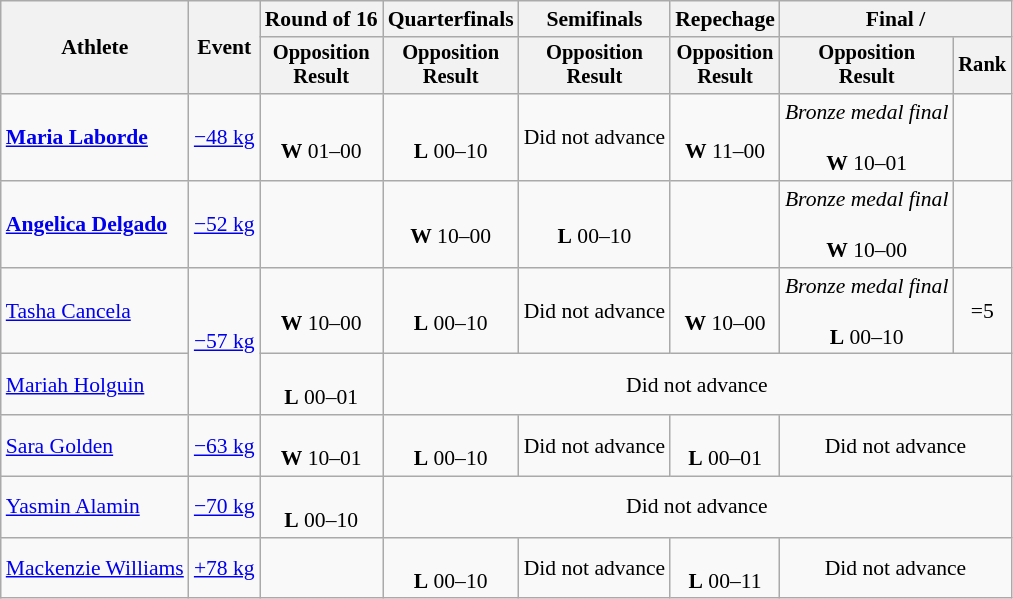<table class=wikitable style=font-size:90%;text-align:center>
<tr>
<th rowspan=2>Athlete</th>
<th rowspan=2>Event</th>
<th>Round of 16</th>
<th>Quarterfinals</th>
<th>Semifinals</th>
<th>Repechage</th>
<th colspan=2>Final / </th>
</tr>
<tr style=font-size:95%>
<th>Opposition<br>Result</th>
<th>Opposition<br>Result</th>
<th>Opposition<br>Result</th>
<th>Opposition<br>Result</th>
<th>Opposition<br>Result</th>
<th>Rank</th>
</tr>
<tr>
<td align=left><strong><a href='#'>Maria Laborde</a></strong></td>
<td align=left><a href='#'>−48 kg</a></td>
<td><br><strong>W</strong> 01–00</td>
<td><br><strong>L</strong> 00–10</td>
<td>Did not advance</td>
<td><br><strong>W</strong> 11–00</td>
<td><em>Bronze medal final</em><br><br><strong>W</strong> 10–01</td>
<td></td>
</tr>
<tr>
<td align=left><strong><a href='#'>Angelica Delgado</a></strong></td>
<td align=left><a href='#'>−52 kg</a></td>
<td></td>
<td><br><strong>W</strong> 10–00</td>
<td><br><strong>L</strong> 00–10</td>
<td></td>
<td><em>Bronze medal final</em><br><br><strong>W</strong> 10–00</td>
<td></td>
</tr>
<tr>
<td align=left><a href='#'>Tasha Cancela</a></td>
<td align=left rowspan=2><a href='#'>−57 kg</a></td>
<td><br><strong>W</strong> 10–00</td>
<td><br><strong>L</strong> 00–10</td>
<td>Did not advance</td>
<td><br><strong>W</strong> 10–00</td>
<td><em>Bronze medal final</em><br><br><strong>L</strong> 00–10</td>
<td>=5</td>
</tr>
<tr>
<td align=left><a href='#'>Mariah Holguin</a></td>
<td><br><strong>L</strong> 00–01</td>
<td colspan=5>Did not advance</td>
</tr>
<tr>
<td align=left><a href='#'>Sara Golden</a></td>
<td align=left><a href='#'>−63 kg</a></td>
<td><br><strong>W</strong> 10–01</td>
<td><br><strong>L</strong> 00–10</td>
<td>Did not advance</td>
<td><br><strong>L</strong> 00–01</td>
<td colspan=2>Did not advance</td>
</tr>
<tr>
<td align=left><a href='#'>Yasmin Alamin</a></td>
<td align=left><a href='#'>−70 kg</a></td>
<td><br><strong>L</strong> 00–10</td>
<td colspan=5>Did not advance</td>
</tr>
<tr>
<td align=left><a href='#'>Mackenzie Williams</a></td>
<td align=left><a href='#'>+78 kg</a></td>
<td></td>
<td><br><strong>L</strong> 00–10</td>
<td>Did not advance</td>
<td><br><strong>L</strong> 00–11</td>
<td colspan=2>Did not advance</td>
</tr>
</table>
